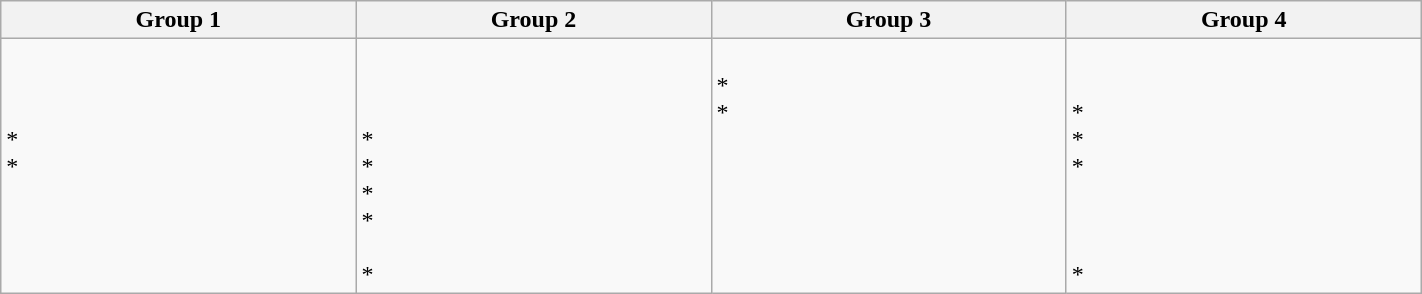<table class="wikitable" width=75%>
<tr>
<th width=25%>Group 1</th>
<th width=25%>Group 2</th>
<th width=25%>Group 3</th>
<th width=25%>Group 4</th>
</tr>
<tr>
<td valign=top><br><br>
<br>
<s></s>*<br>
<s></s>*<br>
<br>
</td>
<td valign=top><br><br>
<br>
<s></s>*<br>
<s></s>*<br>
<s></s>*<br>
<s></s>*<br>
<br>
<s></s>*</td>
<td valign=top><br><s></s>*<br>
<s></s>*<br>
<br>
<br>
<br>
<br>
<br>
<br>
</td>
<td valign=top><br><br>
<s></s>*<br>
<s></s>*<br>
<s></s>*<br>
<br>
<br>
<br>
<s></s>*</td>
</tr>
</table>
